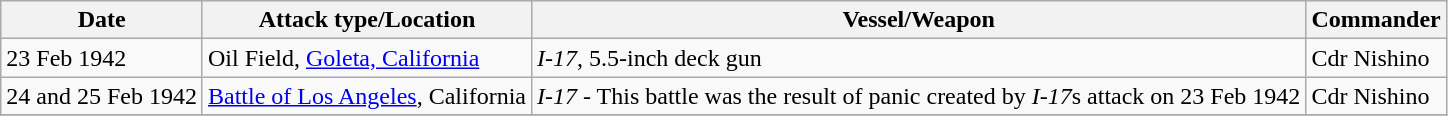<table class="wikitable">
<tr>
<th>Date</th>
<th>Attack type/Location</th>
<th>Vessel/Weapon</th>
<th>Commander</th>
</tr>
<tr>
<td>23 Feb 1942</td>
<td>Oil Field, <a href='#'>Goleta, California</a></td>
<td><em>I-17</em>, 5.5-inch deck gun</td>
<td>Cdr Nishino</td>
</tr>
<tr>
<td>24 and 25 Feb 1942</td>
<td><a href='#'>Battle of Los Angeles</a>, California</td>
<td><em>I-17</em> - This battle was the result of panic created by <em>I-17</em>s attack on 23 Feb 1942</td>
<td>Cdr Nishino</td>
</tr>
<tr>
</tr>
</table>
